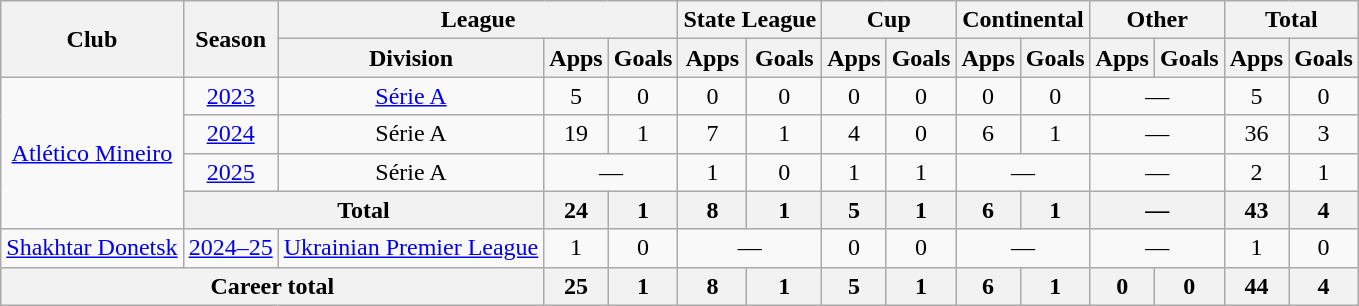<table class="wikitable" style="text-align: center;">
<tr>
<th rowspan="2">Club</th>
<th rowspan="2">Season</th>
<th colspan="3">League</th>
<th colspan="2">State League</th>
<th colspan="2">Cup</th>
<th colspan="2">Continental</th>
<th colspan="2">Other</th>
<th colspan="2">Total</th>
</tr>
<tr>
<th>Division</th>
<th>Apps</th>
<th>Goals</th>
<th>Apps</th>
<th>Goals</th>
<th>Apps</th>
<th>Goals</th>
<th>Apps</th>
<th>Goals</th>
<th>Apps</th>
<th>Goals</th>
<th>Apps</th>
<th>Goals</th>
</tr>
<tr>
<td valign="center" rowspan=4><a href='#'>Atlético Mineiro</a></td>
<td><a href='#'>2023</a></td>
<td><a href='#'>Série A</a></td>
<td>5</td>
<td>0</td>
<td>0</td>
<td>0</td>
<td>0</td>
<td>0</td>
<td>0</td>
<td>0</td>
<td colspan="2">—</td>
<td>5</td>
<td>0</td>
</tr>
<tr>
<td><a href='#'>2024</a></td>
<td>Série A</td>
<td>19</td>
<td>1</td>
<td>7</td>
<td>1</td>
<td>4</td>
<td>0</td>
<td>6</td>
<td>1</td>
<td colspan="2">—</td>
<td>36</td>
<td>3</td>
</tr>
<tr>
<td><a href='#'>2025</a></td>
<td>Série A</td>
<td colspan="2">—</td>
<td>1</td>
<td>0</td>
<td>1</td>
<td>1</td>
<td colspan="2">—</td>
<td colspan="2">—</td>
<td>2</td>
<td>1</td>
</tr>
<tr>
<th colspan="2">Total</th>
<th>24</th>
<th>1</th>
<th>8</th>
<th>1</th>
<th>5</th>
<th>1</th>
<th>6</th>
<th>1</th>
<th colspan="2">—</th>
<th>43</th>
<th>4</th>
</tr>
<tr>
<td valign="center" rowspan=1><a href='#'>Shakhtar Donetsk</a></td>
<td><a href='#'>2024–25</a></td>
<td><a href='#'>Ukrainian Premier League</a></td>
<td>1</td>
<td>0</td>
<td colspan="2">—</td>
<td>0</td>
<td>0</td>
<td colspan="2">—</td>
<td colspan="2">—</td>
<td>1</td>
<td>0</td>
</tr>
<tr>
<th colspan="3"><strong>Career total</strong></th>
<th>25</th>
<th>1</th>
<th>8</th>
<th>1</th>
<th>5</th>
<th>1</th>
<th>6</th>
<th>1</th>
<th>0</th>
<th>0</th>
<th>44</th>
<th>4</th>
</tr>
</table>
